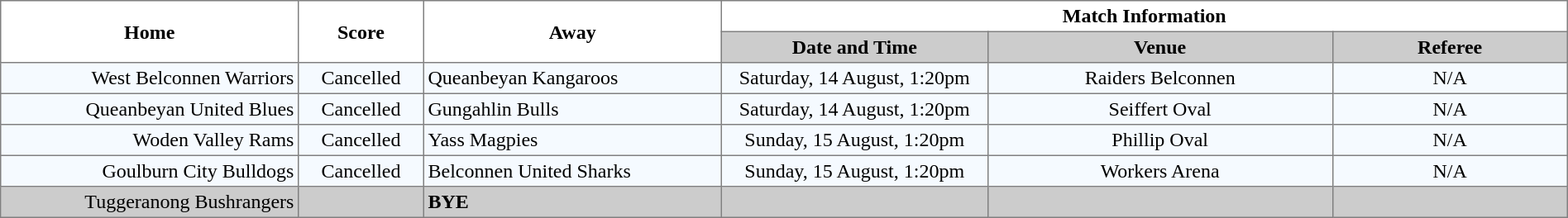<table border="1" cellpadding="3" cellspacing="0" width="100%" style="border-collapse:collapse;  text-align:center;">
<tr>
<th rowspan="2" width="19%">Home</th>
<th rowspan="2" width="8%">Score</th>
<th rowspan="2" width="19%">Away</th>
<th colspan="3">Match Information</th>
</tr>
<tr bgcolor="#CCCCCC">
<th width="17%">Date and Time</th>
<th width="22%">Venue</th>
<th width="50%">Referee</th>
</tr>
<tr style="text-align:center; background:#f5faff;">
<td align="right">West Belconnen Warriors </td>
<td>Cancelled</td>
<td align="left"> Queanbeyan Kangaroos</td>
<td>Saturday, 14 August, 1:20pm</td>
<td>Raiders Belconnen</td>
<td>N/A</td>
</tr>
<tr style="text-align:center; background:#f5faff;">
<td align="right">Queanbeyan United Blues </td>
<td>Cancelled</td>
<td align="left"> Gungahlin Bulls</td>
<td>Saturday, 14 August, 1:20pm</td>
<td>Seiffert Oval</td>
<td>N/A</td>
</tr>
<tr style="text-align:center; background:#f5faff;">
<td align="right">Woden Valley Rams </td>
<td>Cancelled</td>
<td align="left"> Yass Magpies</td>
<td>Sunday, 15 August, 1:20pm</td>
<td>Phillip Oval</td>
<td>N/A</td>
</tr>
<tr style="text-align:center; background:#f5faff;">
<td align="right">Goulburn City Bulldogs </td>
<td>Cancelled</td>
<td align="left"> Belconnen United Sharks</td>
<td>Sunday, 15 August, 1:20pm</td>
<td>Workers Arena</td>
<td>N/A</td>
</tr>
<tr style="text-align:center; background:#CCCCCC;">
<td align="right">Tuggeranong Bushrangers </td>
<td></td>
<td align="left"><strong>BYE</strong></td>
<td></td>
<td></td>
<td></td>
</tr>
</table>
